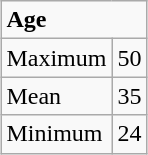<table class="wikitable" style="margin: 1em auto 1em auto;">
<tr>
<td colspan=2><strong>Age</strong></td>
</tr>
<tr>
<td>Maximum</td>
<td>50</td>
</tr>
<tr>
<td>Mean</td>
<td>35</td>
</tr>
<tr>
<td>Minimum</td>
<td>24</td>
</tr>
</table>
